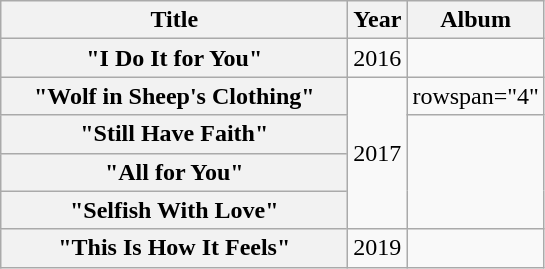<table class="wikitable plainrowheaders" style="text-align:center;">
<tr>
<th scope="col" style="width:14em;">Title</th>
<th scope="col">Year</th>
<th scope="col">Album</th>
</tr>
<tr>
<th scope="row">"I Do It for You"</th>
<td rowspan="1">2016</td>
<td></td>
</tr>
<tr>
<th scope="row">"Wolf in Sheep's Clothing"</th>
<td rowspan="4">2017</td>
<td>rowspan="4" </td>
</tr>
<tr>
<th scope="row">"Still Have Faith"</th>
</tr>
<tr>
<th scope="row">"All for You"</th>
</tr>
<tr>
<th scope="row">"Selfish With Love"</th>
</tr>
<tr>
<th scope="row">"This Is How It Feels"</th>
<td rowspan="1">2019</td>
<td></td>
</tr>
</table>
